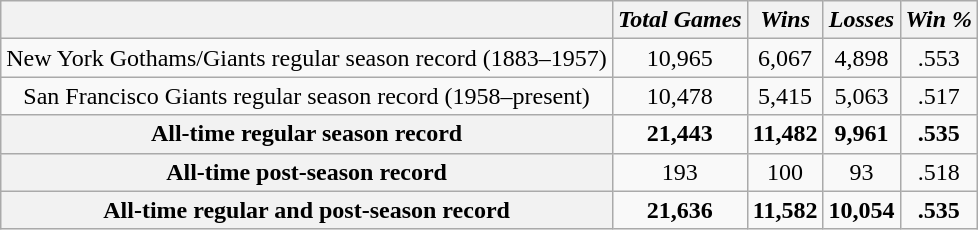<table class="wikitable" style="text-align:center">
<tr>
<th></th>
<th><em>Total Games</em></th>
<th><em>Wins</em></th>
<th><em>Losses</em></th>
<th><em>Win %</em></th>
</tr>
<tr>
<td>New York Gothams/Giants regular season record (1883–1957)</td>
<td>10,965</td>
<td>6,067</td>
<td>4,898</td>
<td>.553</td>
</tr>
<tr>
<td>San Francisco Giants regular season record (1958–present)</td>
<td>10,478</td>
<td>5,415</td>
<td>5,063</td>
<td>.517</td>
</tr>
<tr>
<th>All-time regular season record</th>
<td><strong>21,443</strong></td>
<td><strong>11,482</strong></td>
<td><strong>9,961</strong></td>
<td><strong>.535</strong></td>
</tr>
<tr>
<th>All-time post-season record</th>
<td>193</td>
<td>100</td>
<td>93</td>
<td>.518</td>
</tr>
<tr>
<th>All-time regular and post-season record</th>
<td><strong>21,636</strong></td>
<td><strong>11,582</strong></td>
<td><strong>10,054</strong></td>
<td><strong>.535</strong></td>
</tr>
</table>
